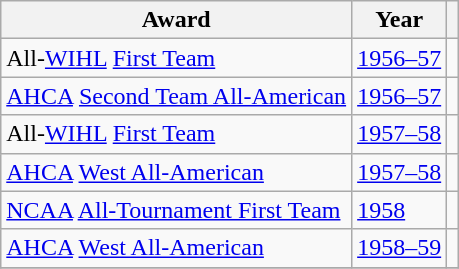<table class="wikitable">
<tr>
<th>Award</th>
<th>Year</th>
<th></th>
</tr>
<tr>
<td>All-<a href='#'>WIHL</a> <a href='#'>First Team</a></td>
<td><a href='#'>1956–57</a></td>
<td></td>
</tr>
<tr>
<td><a href='#'>AHCA</a> <a href='#'>Second Team All-American</a></td>
<td><a href='#'>1956–57</a></td>
<td></td>
</tr>
<tr>
<td>All-<a href='#'>WIHL</a> <a href='#'>First Team</a></td>
<td><a href='#'>1957–58</a></td>
<td></td>
</tr>
<tr>
<td><a href='#'>AHCA</a> <a href='#'>West All-American</a></td>
<td><a href='#'>1957–58</a></td>
<td></td>
</tr>
<tr>
<td><a href='#'>NCAA</a> <a href='#'>All-Tournament First Team</a></td>
<td><a href='#'>1958</a></td>
<td></td>
</tr>
<tr>
<td><a href='#'>AHCA</a> <a href='#'>West All-American</a></td>
<td><a href='#'>1958–59</a></td>
<td></td>
</tr>
<tr>
</tr>
</table>
